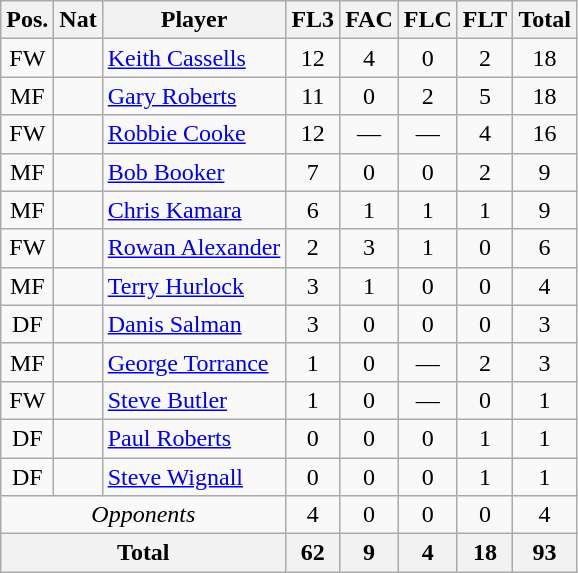<table class="wikitable"  style="text-align:center; border:1px #aaa solid;">
<tr>
<th>Pos.</th>
<th>Nat</th>
<th>Player</th>
<th>FL3</th>
<th>FAC</th>
<th>FLC</th>
<th>FLT</th>
<th>Total</th>
</tr>
<tr>
<td>FW</td>
<td></td>
<td style="text-align:left;"><a href='#'>Keith Cassells</a></td>
<td>12</td>
<td>4</td>
<td>0</td>
<td>2</td>
<td>18</td>
</tr>
<tr>
<td>MF</td>
<td></td>
<td style="text-align:left;"><a href='#'>Gary Roberts</a></td>
<td>11</td>
<td>0</td>
<td>2</td>
<td>5</td>
<td>18</td>
</tr>
<tr>
<td>FW</td>
<td></td>
<td style="text-align:left;"><a href='#'>Robbie Cooke</a></td>
<td>12</td>
<td>—</td>
<td>—</td>
<td>4</td>
<td>16</td>
</tr>
<tr>
<td>MF</td>
<td></td>
<td style="text-align:left;"><a href='#'>Bob Booker</a></td>
<td>7</td>
<td>0</td>
<td>0</td>
<td>2</td>
<td>9</td>
</tr>
<tr>
<td>MF</td>
<td></td>
<td style="text-align:left;"><a href='#'>Chris Kamara</a></td>
<td>6</td>
<td>1</td>
<td>1</td>
<td>1</td>
<td>9</td>
</tr>
<tr>
<td>FW</td>
<td></td>
<td style="text-align:left;"><a href='#'>Rowan Alexander</a></td>
<td>2</td>
<td>3</td>
<td>1</td>
<td>0</td>
<td>6</td>
</tr>
<tr>
<td>MF</td>
<td></td>
<td style="text-align:left;"><a href='#'>Terry Hurlock</a></td>
<td>3</td>
<td>1</td>
<td>0</td>
<td>0</td>
<td>4</td>
</tr>
<tr>
<td>DF</td>
<td></td>
<td style="text-align:left;"><a href='#'>Danis Salman</a></td>
<td>3</td>
<td>0</td>
<td>0</td>
<td>0</td>
<td>3</td>
</tr>
<tr>
<td>MF</td>
<td></td>
<td style="text-align:left;"><a href='#'>George Torrance</a></td>
<td>1</td>
<td>0</td>
<td>—</td>
<td>2</td>
<td>3</td>
</tr>
<tr>
<td>FW</td>
<td></td>
<td style="text-align:left;"><a href='#'>Steve Butler</a></td>
<td>1</td>
<td>0</td>
<td>—</td>
<td>0</td>
<td>1</td>
</tr>
<tr>
<td>DF</td>
<td></td>
<td style="text-align:left;"><a href='#'>Paul Roberts</a></td>
<td>0</td>
<td>0</td>
<td>0</td>
<td>1</td>
<td>1</td>
</tr>
<tr>
<td>DF</td>
<td></td>
<td style="text-align:left;"><a href='#'>Steve Wignall</a></td>
<td>0</td>
<td>0</td>
<td>0</td>
<td>1</td>
<td>1</td>
</tr>
<tr>
<td colspan="3"><em>Opponents</em></td>
<td>4</td>
<td>0</td>
<td>0</td>
<td>0</td>
<td>4</td>
</tr>
<tr>
<th colspan="3">Total</th>
<th>62</th>
<th>9</th>
<th>4</th>
<th>18</th>
<th>93</th>
</tr>
</table>
